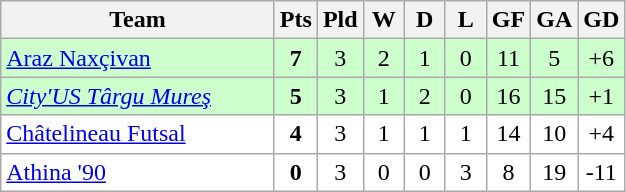<table class="wikitable" style="text-align: center;">
<tr>
<th width="175">Team</th>
<th width="20">Pts</th>
<th width="20">Pld</th>
<th width="20">W</th>
<th width="20">D</th>
<th width="20">L</th>
<th width="20">GF</th>
<th width="20">GA</th>
<th width="20">GD</th>
</tr>
<tr bgcolor=#ccffcc>
<td align="left"> <a href='#'>Araz Naxçivan</a></td>
<td><strong>7</strong></td>
<td>3</td>
<td>2</td>
<td>1</td>
<td>0</td>
<td>11</td>
<td>5</td>
<td>+6</td>
</tr>
<tr bgcolor=#ccffcc>
<td align="left"> <em><a href='#'>City'US Târgu Mureş</a></em></td>
<td><strong>5</strong></td>
<td>3</td>
<td>1</td>
<td>2</td>
<td>0</td>
<td>16</td>
<td>15</td>
<td>+1</td>
</tr>
<tr bgcolor=ffffff>
<td align="left"> <a href='#'>Châtelineau Futsal</a></td>
<td><strong>4</strong></td>
<td>3</td>
<td>1</td>
<td>1</td>
<td>1</td>
<td>14</td>
<td>10</td>
<td>+4</td>
</tr>
<tr bgcolor=ffffff>
<td align="left"> <a href='#'>Athina '90</a></td>
<td><strong>0</strong></td>
<td>3</td>
<td>0</td>
<td>0</td>
<td>3</td>
<td>8</td>
<td>19</td>
<td>-11</td>
</tr>
</table>
